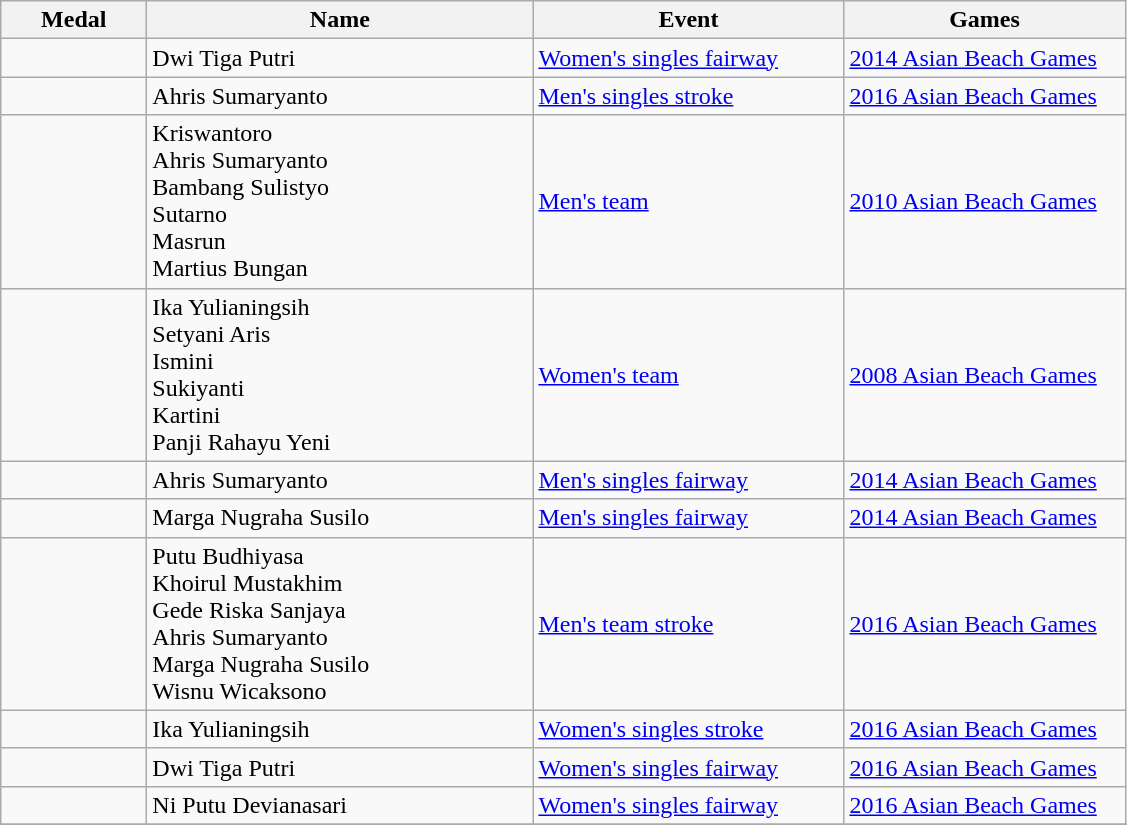<table class="wikitable sortable" style="font-size:100%">
<tr>
<th width="90">Medal</th>
<th width="250">Name</th>
<th width="200">Event</th>
<th width="180">Games</th>
</tr>
<tr>
<td></td>
<td>Dwi Tiga Putri</td>
<td><a href='#'>Women's singles fairway</a></td>
<td><a href='#'>2014 Asian Beach Games</a></td>
</tr>
<tr>
<td></td>
<td>Ahris Sumaryanto</td>
<td><a href='#'>Men's singles stroke</a></td>
<td><a href='#'>2016 Asian Beach Games</a></td>
</tr>
<tr>
<td></td>
<td>Kriswantoro<br>Ahris Sumaryanto<br>Bambang Sulistyo<br>Sutarno<br>Masrun<br>Martius Bungan</td>
<td><a href='#'>Men's team</a></td>
<td><a href='#'>2010 Asian Beach Games</a></td>
</tr>
<tr>
<td></td>
<td>Ika Yulianingsih<br>Setyani Aris<br>Ismini<br>Sukiyanti<br>Kartini<br>Panji Rahayu Yeni</td>
<td><a href='#'>Women's team</a></td>
<td><a href='#'>2008 Asian Beach Games</a></td>
</tr>
<tr>
<td></td>
<td>Ahris Sumaryanto</td>
<td><a href='#'>Men's singles fairway</a></td>
<td><a href='#'>2014 Asian Beach Games</a></td>
</tr>
<tr>
<td></td>
<td>Marga Nugraha Susilo</td>
<td><a href='#'>Men's singles fairway</a></td>
<td><a href='#'>2014 Asian Beach Games</a></td>
</tr>
<tr>
<td></td>
<td>Putu Budhiyasa<br>Khoirul Mustakhim<br>Gede Riska Sanjaya<br>Ahris Sumaryanto<br>Marga Nugraha Susilo<br>Wisnu Wicaksono</td>
<td><a href='#'>Men's team stroke</a></td>
<td><a href='#'>2016 Asian Beach Games</a></td>
</tr>
<tr>
<td></td>
<td>Ika Yulianingsih</td>
<td><a href='#'>Women's singles stroke</a></td>
<td><a href='#'>2016 Asian Beach Games</a></td>
</tr>
<tr>
<td></td>
<td>Dwi Tiga Putri</td>
<td><a href='#'>Women's singles fairway</a></td>
<td><a href='#'>2016 Asian Beach Games</a></td>
</tr>
<tr>
<td></td>
<td>Ni Putu Devianasari</td>
<td><a href='#'>Women's singles fairway</a></td>
<td><a href='#'>2016 Asian Beach Games</a></td>
</tr>
<tr>
</tr>
</table>
